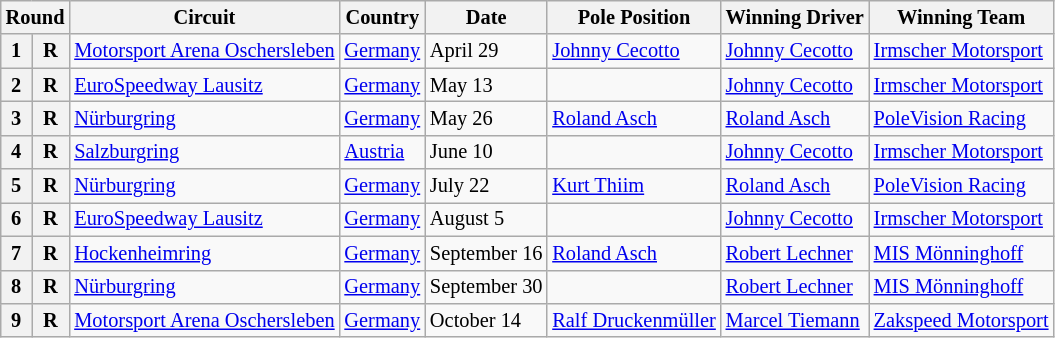<table class="wikitable" style="font-size: 85%">
<tr>
<th colspan=2>Round</th>
<th>Circuit</th>
<th>Country</th>
<th>Date</th>
<th>Pole Position</th>
<th>Winning Driver</th>
<th>Winning Team</th>
</tr>
<tr>
<th>1</th>
<th>R</th>
<td> <a href='#'>Motorsport Arena Oschersleben</a></td>
<td><a href='#'>Germany</a></td>
<td>April 29</td>
<td> <a href='#'>Johnny Cecotto</a></td>
<td> <a href='#'>Johnny Cecotto</a></td>
<td> <a href='#'>Irmscher Motorsport</a></td>
</tr>
<tr>
<th>2</th>
<th>R</th>
<td> <a href='#'>EuroSpeedway Lausitz</a></td>
<td><a href='#'>Germany</a></td>
<td>May 13</td>
<td></td>
<td> <a href='#'>Johnny Cecotto</a></td>
<td> <a href='#'>Irmscher Motorsport</a></td>
</tr>
<tr>
<th>3</th>
<th>R</th>
<td> <a href='#'>Nürburgring</a></td>
<td><a href='#'>Germany</a></td>
<td>May 26</td>
<td> <a href='#'>Roland Asch</a></td>
<td> <a href='#'>Roland Asch</a></td>
<td> <a href='#'>PoleVision Racing</a></td>
</tr>
<tr>
<th>4</th>
<th>R</th>
<td> <a href='#'>Salzburgring</a></td>
<td><a href='#'>Austria</a></td>
<td>June 10</td>
<td></td>
<td> <a href='#'>Johnny Cecotto</a></td>
<td> <a href='#'>Irmscher Motorsport</a></td>
</tr>
<tr>
<th>5</th>
<th>R</th>
<td> <a href='#'>Nürburgring</a></td>
<td><a href='#'>Germany</a></td>
<td>July 22</td>
<td> <a href='#'>Kurt Thiim</a></td>
<td> <a href='#'>Roland Asch</a></td>
<td> <a href='#'>PoleVision Racing</a></td>
</tr>
<tr>
<th>6</th>
<th>R</th>
<td> <a href='#'>EuroSpeedway Lausitz</a></td>
<td><a href='#'>Germany</a></td>
<td>August 5</td>
<td></td>
<td> <a href='#'>Johnny Cecotto</a></td>
<td> <a href='#'>Irmscher Motorsport</a></td>
</tr>
<tr>
<th>7</th>
<th>R</th>
<td> <a href='#'>Hockenheimring</a></td>
<td><a href='#'>Germany</a></td>
<td>September 16</td>
<td> <a href='#'>Roland Asch</a></td>
<td> <a href='#'>Robert Lechner</a></td>
<td> <a href='#'>MIS Mönninghoff</a></td>
</tr>
<tr>
<th>8</th>
<th>R</th>
<td> <a href='#'>Nürburgring</a></td>
<td><a href='#'>Germany</a></td>
<td>September 30</td>
<td></td>
<td> <a href='#'>Robert Lechner</a></td>
<td> <a href='#'>MIS Mönninghoff</a></td>
</tr>
<tr>
<th>9</th>
<th>R</th>
<td> <a href='#'>Motorsport Arena Oschersleben</a></td>
<td><a href='#'>Germany</a></td>
<td>October 14</td>
<td> <a href='#'>Ralf Druckenmüller</a></td>
<td> <a href='#'>Marcel Tiemann</a></td>
<td> <a href='#'>Zakspeed Motorsport</a></td>
</tr>
</table>
